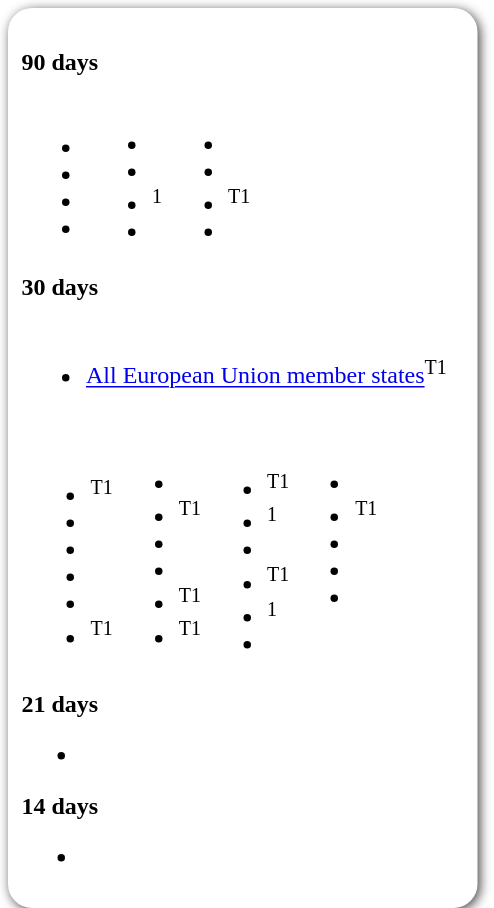<table style=" border-radius:1em; box-shadow: 0.1em 0.1em 0.5em rgba(0,0,0,0.75); background-color: white; border: 1px solid white; padding: 5px;">
<tr style="vertical-align:top;">
<td><br><strong>90 days</strong><table>
<tr>
<td><br><ul><li></li><li></li><li></li><li></li></ul></td>
<td valign="top"><br><ul><li></li><li></li><li><sup>1</sup></li><li></li></ul></td>
<td valign="top"><br><ul><li></li><li></li><li><sup>T1</sup></li><li></li></ul></td>
<td></td>
</tr>
</table>
<strong>30 days</strong><table>
<tr>
<td><br><ul><li> <a href='#'>All European Union member states</a><sup>T1</sup></li></ul><table>
<tr>
<td><br><ul><li><sup>T1</sup></li><li></li><li></li><li></li><li></li><li><sup>T1</sup></li></ul></td>
<td valign="top"><br><ul><li></li><li><sup>T1</sup></li><li></li><li></li><li><sup>T1</sup></li><li><sup>T1</sup></li></ul></td>
<td valign="top"><br><ul><li><sup>T1</sup></li><li><sup>1</sup></li><li></li><li><sup>T1</sup></li><li><sup>1</sup></li><li></li></ul></td>
<td valign="top"><br><ul><li></li><li><sup>T1</sup></li><li></li><li></li><li></li></ul></td>
<td></td>
</tr>
</table>
</td>
<td></td>
</tr>
</table>
<strong>21 days</strong><ul><li></li></ul><strong>14 days</strong><ul><li></li></ul></td>
<td></td>
</tr>
</table>
